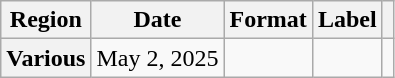<table class="wikitable plainrowheaders">
<tr>
<th scope="col">Region</th>
<th scope="col">Date</th>
<th scope="col">Format</th>
<th scope="col">Label</th>
<th scope="col"></th>
</tr>
<tr>
<th scope="row">Various</th>
<td>May 2, 2025</td>
<td></td>
<td></td>
<td align="center"></td>
</tr>
</table>
